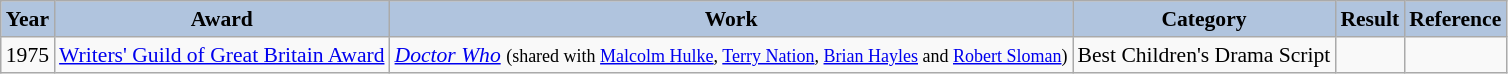<table class="wikitable" style="font-size:90%">
<tr style="text-align:center;">
<th style="background:#B0C4DE;">Year</th>
<th style="background:#B0C4DE;">Award</th>
<th style="background:#B0C4DE;">Work</th>
<th style="background:#B0C4DE;">Category</th>
<th style="background:#B0C4DE;">Result</th>
<th style="background:#B0C4DE;">Reference</th>
</tr>
<tr>
<td>1975</td>
<td><a href='#'>Writers' Guild of Great Britain Award</a></td>
<td><em><a href='#'>Doctor Who</a></em> <small>(shared with <a href='#'>Malcolm Hulke</a>, <a href='#'>Terry Nation</a>, <a href='#'>Brian Hayles</a> and <a href='#'>Robert Sloman</a>)</small></td>
<td>Best Children's Drama Script</td>
<td></td>
<td></td>
</tr>
</table>
